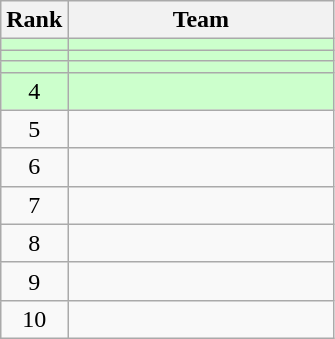<table class="wikitable">
<tr>
<th>Rank</th>
<th width=170>Team</th>
</tr>
<tr bgcolor=#ccffcc>
<td align=center></td>
<td></td>
</tr>
<tr bgcolor=#ccffcc>
<td align=center></td>
<td></td>
</tr>
<tr bgcolor=#ccffcc>
<td align=center></td>
<td></td>
</tr>
<tr bgcolor=#ccffcc>
<td align=center>4</td>
<td></td>
</tr>
<tr>
<td align=center>5</td>
<td></td>
</tr>
<tr>
<td align=center>6</td>
<td></td>
</tr>
<tr>
<td align=center>7</td>
<td></td>
</tr>
<tr>
<td align=center>8</td>
<td></td>
</tr>
<tr>
<td align=center>9</td>
<td></td>
</tr>
<tr>
<td align=center>10</td>
<td></td>
</tr>
</table>
